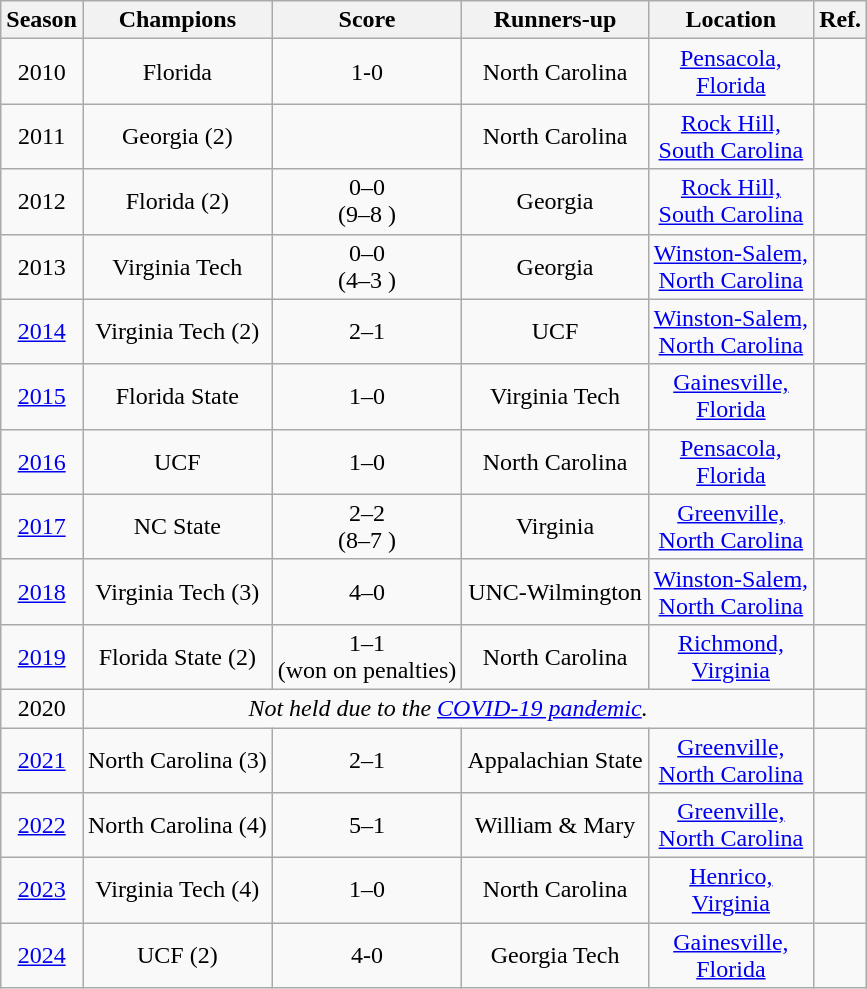<table class="wikitable sortable" style="text-align:center">
<tr>
<th>Season</th>
<th>Champions</th>
<th>Score</th>
<th>Runners-up</th>
<th>Location</th>
<th>Ref.</th>
</tr>
<tr>
<td>2010</td>
<td>Florida</td>
<td>1-0</td>
<td>North Carolina</td>
<td><a href='#'>Pensacola,<br>Florida</a></td>
<td></td>
</tr>
<tr>
<td>2011</td>
<td>Georgia (2)</td>
<td></td>
<td>North Carolina</td>
<td><a href='#'>Rock Hill,<br>South Carolina</a></td>
<td></td>
</tr>
<tr>
<td>2012</td>
<td>Florida (2)</td>
<td>0–0 <br>(9–8 )</td>
<td>Georgia</td>
<td><a href='#'>Rock Hill,<br>South Carolina</a></td>
<td></td>
</tr>
<tr>
<td>2013</td>
<td>Virginia Tech</td>
<td>0–0 <br>(4–3 )</td>
<td>Georgia</td>
<td><a href='#'>Winston-Salem,<br>North Carolina</a></td>
<td></td>
</tr>
<tr>
<td><a href='#'>2014</a></td>
<td>Virginia Tech (2)</td>
<td>2–1</td>
<td>UCF</td>
<td><a href='#'>Winston-Salem,<br>North Carolina</a></td>
<td></td>
</tr>
<tr>
<td><a href='#'>2015</a></td>
<td>Florida State</td>
<td>1–0</td>
<td>Virginia Tech</td>
<td><a href='#'>Gainesville,<br>Florida</a></td>
<td></td>
</tr>
<tr>
<td><a href='#'>2016</a></td>
<td>UCF</td>
<td>1–0</td>
<td>North Carolina</td>
<td><a href='#'>Pensacola,<br>Florida</a></td>
<td></td>
</tr>
<tr>
<td><a href='#'>2017</a></td>
<td>NC State</td>
<td>2–2 <br>(8–7 )</td>
<td>Virginia</td>
<td><a href='#'>Greenville,<br>North Carolina</a></td>
<td></td>
</tr>
<tr>
<td><a href='#'>2018</a></td>
<td>Virginia Tech (3)</td>
<td>4–0</td>
<td>UNC-Wilmington</td>
<td><a href='#'>Winston-Salem,<br>North Carolina</a></td>
<td></td>
</tr>
<tr>
<td><a href='#'>2019</a></td>
<td>Florida State (2)</td>
<td>1–1 <br>(won on penalties)</td>
<td>North Carolina</td>
<td><a href='#'>Richmond,<br>Virginia</a></td>
<td></td>
</tr>
<tr>
<td>2020</td>
<td colspan="4"><em>Not held due to the <a href='#'>COVID-19 pandemic</a>.</em></td>
<td></td>
</tr>
<tr>
<td><a href='#'>2021</a></td>
<td>North Carolina (3)</td>
<td>2–1</td>
<td>Appalachian State</td>
<td><a href='#'>Greenville,<br>North Carolina</a></td>
<td></td>
</tr>
<tr>
<td><a href='#'>2022</a></td>
<td>North Carolina (4)</td>
<td>5–1</td>
<td>William & Mary</td>
<td><a href='#'>Greenville,<br>North Carolina</a></td>
<td></td>
</tr>
<tr>
<td><a href='#'>2023</a></td>
<td>Virginia Tech (4)</td>
<td>1–0</td>
<td>North Carolina</td>
<td><a href='#'>Henrico,<br>Virginia</a></td>
<td></td>
</tr>
<tr>
<td><a href='#'>2024</a></td>
<td>UCF (2)</td>
<td>4-0</td>
<td>Georgia Tech</td>
<td><a href='#'>Gainesville,<br>Florida</a></td>
<td></td>
</tr>
</table>
